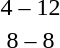<table style="text-align:center">
<tr>
<th width=200></th>
<th width=100></th>
<th width=200></th>
</tr>
<tr>
<td align=right></td>
<td>4 – 12</td>
<td align=left><strong></strong></td>
</tr>
<tr>
<td align=right><strong></strong></td>
<td>8 – 8</td>
<td align=left><strong></strong></td>
</tr>
</table>
